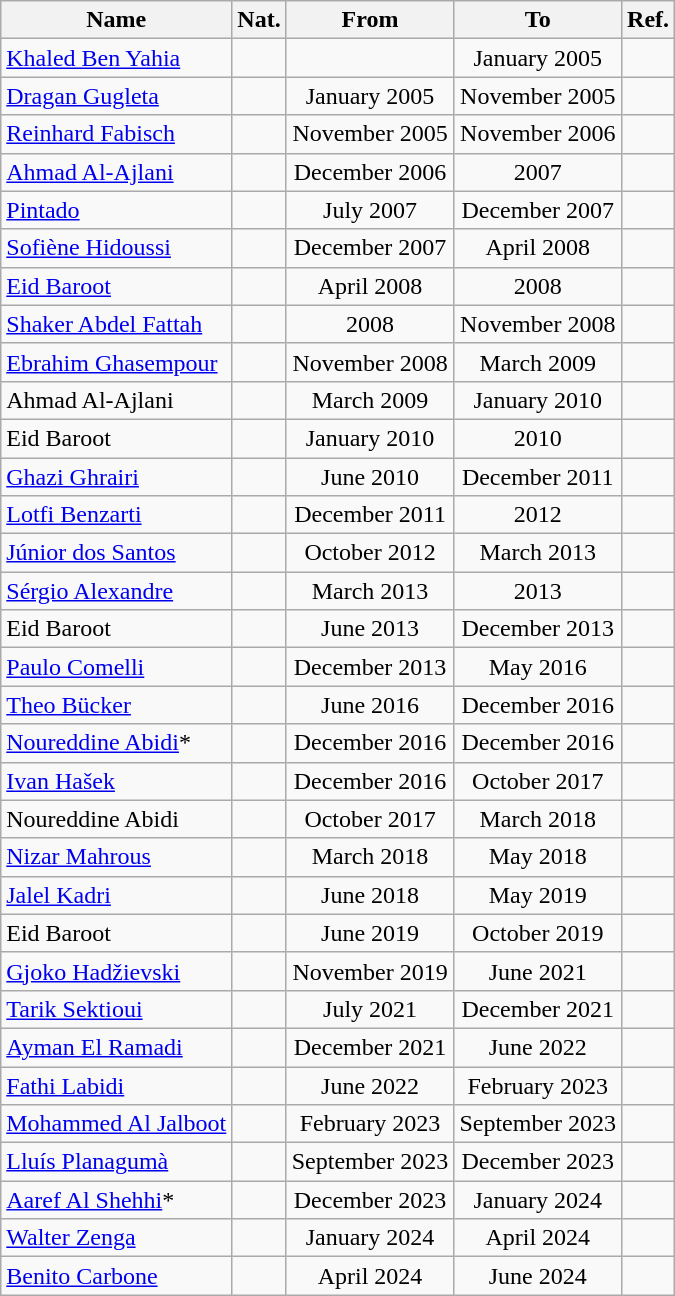<table class="wikitable">
<tr>
<th>Name</th>
<th>Nat.</th>
<th>From</th>
<th>To</th>
<th>Ref.</th>
</tr>
<tr>
<td><a href='#'>Khaled Ben Yahia</a></td>
<td></td>
<td style="text-align:center"></td>
<td style="text-align:center">January 2005</td>
<td></td>
</tr>
<tr>
<td><a href='#'>Dragan Gugleta</a></td>
<td></td>
<td style="text-align:center">January 2005</td>
<td style="text-align:center">November 2005</td>
<td></td>
</tr>
<tr>
<td><a href='#'>Reinhard Fabisch</a></td>
<td></td>
<td style="text-align:center">November 2005</td>
<td style="text-align:center">November 2006</td>
<td></td>
</tr>
<tr>
<td><a href='#'>Ahmad Al-Ajlani</a></td>
<td></td>
<td style="text-align:center">December 2006</td>
<td style="text-align:center">2007</td>
<td></td>
</tr>
<tr>
<td><a href='#'>Pintado</a></td>
<td></td>
<td style="text-align:center">July 2007</td>
<td style="text-align:center">December 2007</td>
<td></td>
</tr>
<tr>
<td><a href='#'>Sofiène Hidoussi</a></td>
<td></td>
<td style="text-align:center">December 2007</td>
<td style="text-align:center">April 2008</td>
<td></td>
</tr>
<tr>
<td><a href='#'>Eid Baroot</a></td>
<td></td>
<td style="text-align:center">April 2008</td>
<td style="text-align:center">2008</td>
<td></td>
</tr>
<tr>
<td><a href='#'>Shaker Abdel Fattah</a></td>
<td></td>
<td style="text-align:center">2008</td>
<td style="text-align:center">November 2008</td>
<td></td>
</tr>
<tr>
<td><a href='#'>Ebrahim Ghasempour</a></td>
<td></td>
<td style="text-align:center">November 2008</td>
<td style="text-align:center">March 2009</td>
<td></td>
</tr>
<tr>
<td>Ahmad Al-Ajlani</td>
<td></td>
<td style="text-align:center">March 2009</td>
<td style="text-align:center">January 2010</td>
<td></td>
</tr>
<tr>
<td>Eid Baroot</td>
<td></td>
<td style="text-align:center">January 2010</td>
<td style="text-align:center">2010</td>
<td></td>
</tr>
<tr>
<td><a href='#'>Ghazi Ghrairi</a></td>
<td></td>
<td style="text-align:center">June 2010</td>
<td style="text-align:center">December 2011</td>
<td></td>
</tr>
<tr>
<td><a href='#'>Lotfi Benzarti</a></td>
<td></td>
<td style="text-align:center">December 2011</td>
<td style="text-align:center">2012</td>
<td></td>
</tr>
<tr>
<td><a href='#'>Júnior dos Santos</a></td>
<td></td>
<td style="text-align:center">October 2012</td>
<td style="text-align:center">March 2013</td>
<td></td>
</tr>
<tr>
<td><a href='#'>Sérgio Alexandre</a></td>
<td></td>
<td style="text-align:center">March 2013</td>
<td style="text-align:center">2013</td>
<td></td>
</tr>
<tr>
<td>Eid Baroot</td>
<td></td>
<td style="text-align:center">June 2013</td>
<td style="text-align:center">December 2013</td>
<td></td>
</tr>
<tr>
<td><a href='#'>Paulo Comelli</a></td>
<td></td>
<td style="text-align:center">December 2013</td>
<td style="text-align:center">May 2016</td>
<td></td>
</tr>
<tr>
<td><a href='#'>Theo Bücker</a></td>
<td></td>
<td style="text-align:center">June 2016</td>
<td style="text-align:center">December 2016</td>
<td></td>
</tr>
<tr>
<td><a href='#'>Noureddine Abidi</a>*</td>
<td></td>
<td style="text-align:center">December 2016</td>
<td style="text-align:center">December 2016</td>
<td></td>
</tr>
<tr>
<td><a href='#'>Ivan Hašek</a></td>
<td></td>
<td style="text-align:center">December 2016</td>
<td style="text-align:center">October 2017</td>
<td></td>
</tr>
<tr>
<td>Noureddine Abidi</td>
<td></td>
<td style="text-align:center">October 2017</td>
<td style="text-align:center">March 2018</td>
<td></td>
</tr>
<tr>
<td><a href='#'>Nizar Mahrous</a></td>
<td></td>
<td style="text-align:center">March 2018</td>
<td style="text-align:center">May 2018</td>
<td></td>
</tr>
<tr>
<td><a href='#'>Jalel Kadri</a></td>
<td></td>
<td style="text-align:center">June 2018</td>
<td style="text-align:center">May 2019</td>
<td></td>
</tr>
<tr>
<td>Eid Baroot</td>
<td></td>
<td style="text-align:center">June 2019</td>
<td style="text-align:center">October 2019</td>
<td></td>
</tr>
<tr>
<td><a href='#'>Gjoko Hadžievski</a></td>
<td></td>
<td style="text-align:center">November 2019</td>
<td style="text-align:center">June 2021</td>
<td></td>
</tr>
<tr>
<td><a href='#'>Tarik Sektioui</a></td>
<td></td>
<td style="text-align:center">July 2021</td>
<td style="text-align:center">December 2021</td>
<td></td>
</tr>
<tr>
<td><a href='#'>Ayman El Ramadi</a></td>
<td></td>
<td style="text-align:center">December 2021</td>
<td style="text-align:center">June 2022</td>
<td></td>
</tr>
<tr>
<td><a href='#'>Fathi Labidi</a></td>
<td></td>
<td style="text-align:center">June 2022</td>
<td style="text-align:center">February 2023</td>
<td></td>
</tr>
<tr>
<td><a href='#'>Mohammed Al Jalboot</a></td>
<td></td>
<td style="text-align:center">February 2023</td>
<td style="text-align:center">September 2023</td>
<td></td>
</tr>
<tr>
<td><a href='#'>Lluís Planagumà</a></td>
<td></td>
<td style="text-align:center">September 2023</td>
<td style="text-align:center">December 2023</td>
<td></td>
</tr>
<tr>
<td><a href='#'>Aaref Al Shehhi</a>*</td>
<td></td>
<td style="text-align:center">December 2023</td>
<td style="text-align:center">January 2024</td>
<td></td>
</tr>
<tr>
<td><a href='#'>Walter Zenga</a></td>
<td></td>
<td style="text-align:center">January 2024</td>
<td style="text-align:center">April 2024</td>
<td></td>
</tr>
<tr>
<td><a href='#'>Benito Carbone</a></td>
<td></td>
<td style="text-align:center">April 2024</td>
<td style="text-align:center">June 2024</td>
<td></td>
</tr>
</table>
